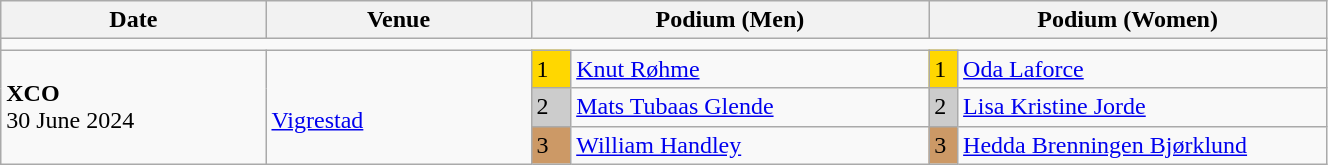<table class="wikitable" width=70%>
<tr>
<th>Date</th>
<th width=20%>Venue</th>
<th colspan=2 width=30%>Podium (Men)</th>
<th colspan=2 width=30%>Podium (Women)</th>
</tr>
<tr>
<td colspan=6></td>
</tr>
<tr>
<td rowspan=3><strong>XCO</strong> <br> 30 June 2024</td>
<td rowspan=3><br><a href='#'>Vigrestad</a></td>
<td bgcolor=FFD700>1</td>
<td><a href='#'>Knut Røhme</a></td>
<td bgcolor=FFD700>1</td>
<td><a href='#'>Oda Laforce</a></td>
</tr>
<tr>
<td bgcolor=CCCCCC>2</td>
<td><a href='#'>Mats Tubaas Glende</a></td>
<td bgcolor=CCCCCC>2</td>
<td><a href='#'>Lisa Kristine Jorde</a></td>
</tr>
<tr>
<td bgcolor=CC9966>3</td>
<td><a href='#'>William Handley</a></td>
<td bgcolor=CC9966>3</td>
<td><a href='#'>Hedda Brenningen Bjørklund</a></td>
</tr>
</table>
